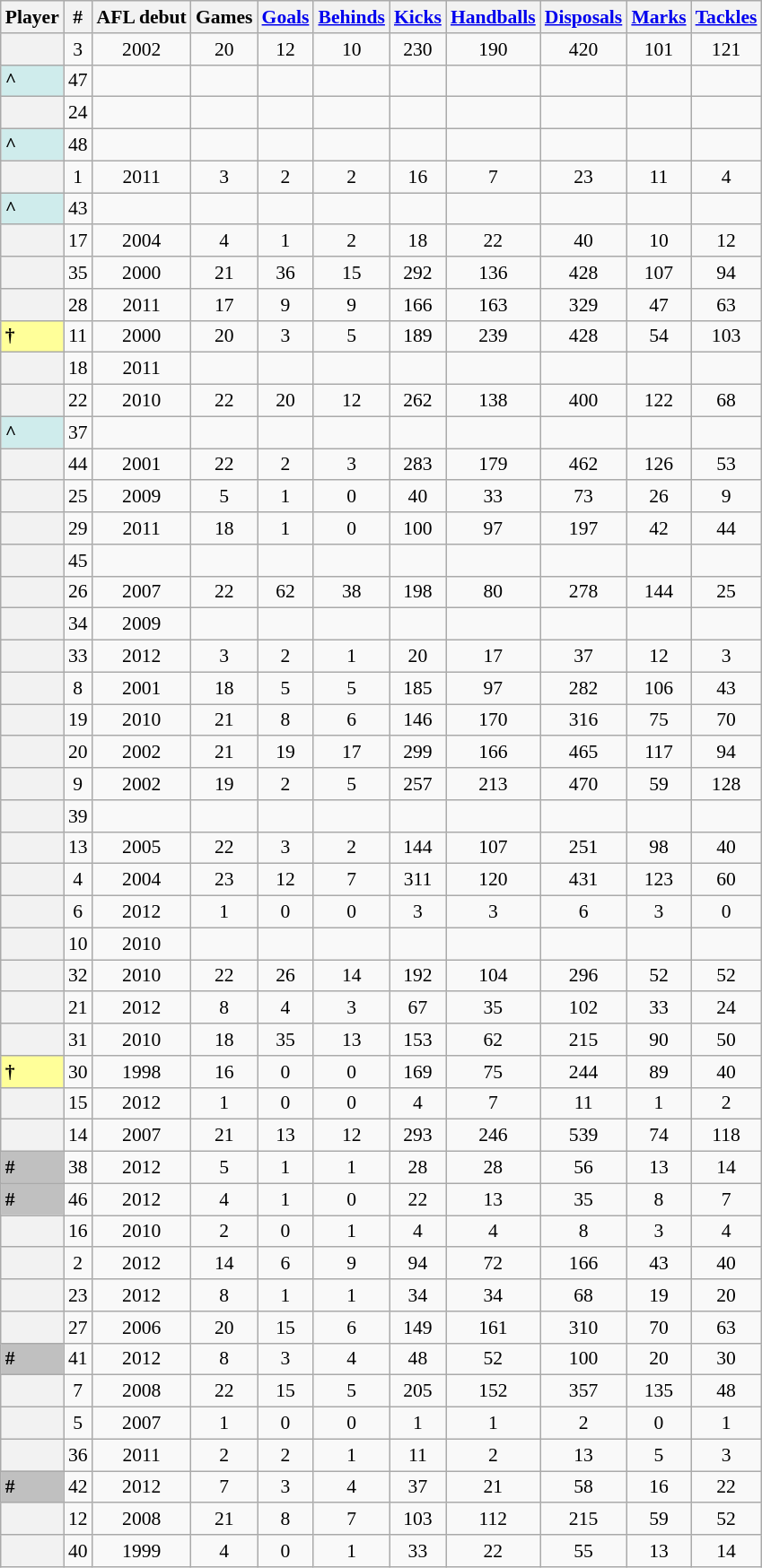<table class="wikitable plainrowheaders sortable" style="font-size:90%; text-align:center;">
<tr>
<th scope="col">Player</th>
<th scope="col">#</th>
<th scope="col">AFL debut</th>
<th scope="col" width:3em>Games</th>
<th scope="col" width:3em><a href='#'>Goals</a></th>
<th scope="col" width:3em><a href='#'>Behinds</a></th>
<th scope="col" width:3em><a href='#'>Kicks</a></th>
<th scope="col" width:3em><a href='#'>Handballs</a></th>
<th scope="col" width:3em><a href='#'>Disposals</a></th>
<th scope="col" width:3em><a href='#'>Marks</a></th>
<th scope="col" width:3em><a href='#'>Tackles</a></th>
</tr>
<tr>
<th scope="row" style="text-align:left;"></th>
<td>3</td>
<td>2002</td>
<td>20</td>
<td>12</td>
<td>10</td>
<td>230</td>
<td>190</td>
<td>420</td>
<td>101</td>
<td>121</td>
</tr>
<tr>
<th scope="row"  style="text-align:left; background:#cfecec;">^</th>
<td>47</td>
<td></td>
<td></td>
<td></td>
<td></td>
<td></td>
<td></td>
<td></td>
<td></td>
<td></td>
</tr>
<tr>
<th scope="row" style="text-align:left;"></th>
<td>24</td>
<td></td>
<td></td>
<td></td>
<td></td>
<td></td>
<td></td>
<td></td>
<td></td>
<td></td>
</tr>
<tr>
<th scope="row"  style="text-align:left; background:#cfecec;">^</th>
<td>48</td>
<td></td>
<td></td>
<td></td>
<td></td>
<td></td>
<td></td>
<td></td>
<td></td>
<td></td>
</tr>
<tr>
<th scope="row" style="text-align:left;"></th>
<td>1</td>
<td>2011</td>
<td>3</td>
<td>2</td>
<td>2</td>
<td>16</td>
<td>7</td>
<td>23</td>
<td>11</td>
<td>4</td>
</tr>
<tr>
<th scope="row"  style="text-align:left; background:#cfecec;">^</th>
<td>43</td>
<td></td>
<td></td>
<td></td>
<td></td>
<td></td>
<td></td>
<td></td>
<td></td>
<td></td>
</tr>
<tr>
<th scope="row" style="text-align:left;"></th>
<td>17</td>
<td>2004</td>
<td>4</td>
<td>1</td>
<td>2</td>
<td>18</td>
<td>22</td>
<td>40</td>
<td>10</td>
<td>12</td>
</tr>
<tr>
<th scope="row" style="text-align:left;"></th>
<td>35</td>
<td>2000</td>
<td>21</td>
<td>36</td>
<td>15</td>
<td>292</td>
<td>136</td>
<td>428</td>
<td>107</td>
<td>94</td>
</tr>
<tr>
<th scope="row" style="text-align:left;"></th>
<td>28</td>
<td>2011</td>
<td>17</td>
<td>9</td>
<td>9</td>
<td>166</td>
<td>163</td>
<td>329</td>
<td>47</td>
<td>63</td>
</tr>
<tr>
<th scope="row"  style="text-align:left; background:#ff9;"> †</th>
<td>11</td>
<td>2000</td>
<td>20</td>
<td>3</td>
<td>5</td>
<td>189</td>
<td>239</td>
<td>428</td>
<td>54</td>
<td>103</td>
</tr>
<tr>
<th scope="row" style="text-align:left;"></th>
<td>18</td>
<td>2011</td>
<td></td>
<td></td>
<td></td>
<td></td>
<td></td>
<td></td>
<td></td>
<td></td>
</tr>
<tr>
<th scope="row" style="text-align:left;"></th>
<td>22</td>
<td>2010</td>
<td>22</td>
<td>20</td>
<td>12</td>
<td>262</td>
<td>138</td>
<td>400</td>
<td>122</td>
<td>68</td>
</tr>
<tr>
<th scope="row"  style="text-align:left; background:#cfecec;">^</th>
<td>37</td>
<td></td>
<td></td>
<td></td>
<td></td>
<td></td>
<td></td>
<td></td>
<td></td>
<td></td>
</tr>
<tr>
<th scope="row" style="text-align:left;"></th>
<td>44</td>
<td>2001</td>
<td>22</td>
<td>2</td>
<td>3</td>
<td>283</td>
<td>179</td>
<td>462</td>
<td>126</td>
<td>53</td>
</tr>
<tr>
<th scope="row" style="text-align:left;"></th>
<td>25</td>
<td>2009</td>
<td>5</td>
<td>1</td>
<td>0</td>
<td>40</td>
<td>33</td>
<td>73</td>
<td>26</td>
<td>9</td>
</tr>
<tr>
<th scope="row" style="text-align:left;"></th>
<td>29</td>
<td>2011</td>
<td>18</td>
<td>1</td>
<td>0</td>
<td>100</td>
<td>97</td>
<td>197</td>
<td>42</td>
<td>44</td>
</tr>
<tr>
<th scope="row" style="text-align:left;"></th>
<td>45</td>
<td></td>
<td></td>
<td></td>
<td></td>
<td></td>
<td></td>
<td></td>
<td></td>
<td></td>
</tr>
<tr>
<th scope="row" style="text-align:left;"></th>
<td>26</td>
<td>2007</td>
<td>22</td>
<td>62</td>
<td>38</td>
<td>198</td>
<td>80</td>
<td>278</td>
<td>144</td>
<td>25</td>
</tr>
<tr>
<th scope="row" style="text-align:left;"></th>
<td>34</td>
<td>2009</td>
<td></td>
<td></td>
<td></td>
<td></td>
<td></td>
<td></td>
<td></td>
<td></td>
</tr>
<tr>
<th scope="row" style="text-align:left;"></th>
<td>33</td>
<td>2012</td>
<td>3</td>
<td>2</td>
<td>1</td>
<td>20</td>
<td>17</td>
<td>37</td>
<td>12</td>
<td>3</td>
</tr>
<tr>
<th scope="row" style="text-align:left;"></th>
<td>8</td>
<td>2001</td>
<td>18</td>
<td>5</td>
<td>5</td>
<td>185</td>
<td>97</td>
<td>282</td>
<td>106</td>
<td>43</td>
</tr>
<tr>
<th scope="row" style="text-align:left;"></th>
<td>19</td>
<td>2010</td>
<td>21</td>
<td>8</td>
<td>6</td>
<td>146</td>
<td>170</td>
<td>316</td>
<td>75</td>
<td>70</td>
</tr>
<tr>
<th scope="row" style="text-align:left;"></th>
<td>20</td>
<td>2002</td>
<td>21</td>
<td>19</td>
<td>17</td>
<td>299</td>
<td>166</td>
<td>465</td>
<td>117</td>
<td>94</td>
</tr>
<tr>
<th scope="row" style="text-align:left;"></th>
<td>9</td>
<td>2002</td>
<td>19</td>
<td>2</td>
<td>5</td>
<td>257</td>
<td>213</td>
<td>470</td>
<td>59</td>
<td>128</td>
</tr>
<tr>
<th scope="row" style="text-align:left;"></th>
<td>39</td>
<td></td>
<td></td>
<td></td>
<td></td>
<td></td>
<td></td>
<td></td>
<td></td>
<td></td>
</tr>
<tr>
<th scope="row" style="text-align:left;"></th>
<td>13</td>
<td>2005</td>
<td>22</td>
<td>3</td>
<td>2</td>
<td>144</td>
<td>107</td>
<td>251</td>
<td>98</td>
<td>40</td>
</tr>
<tr>
<th scope="row" style="text-align:left;"></th>
<td>4</td>
<td>2004</td>
<td>23</td>
<td>12</td>
<td>7</td>
<td>311</td>
<td>120</td>
<td>431</td>
<td>123</td>
<td>60</td>
</tr>
<tr>
<th scope="row" style="text-align:left;"></th>
<td>6</td>
<td>2012</td>
<td>1</td>
<td>0</td>
<td>0</td>
<td>3</td>
<td>3</td>
<td>6</td>
<td>3</td>
<td>0</td>
</tr>
<tr>
<th scope="row" style="text-align:left;"></th>
<td>10</td>
<td>2010</td>
<td></td>
<td></td>
<td></td>
<td></td>
<td></td>
<td></td>
<td></td>
<td></td>
</tr>
<tr>
<th scope="row" style="text-align:left;"></th>
<td>32</td>
<td>2010</td>
<td>22</td>
<td>26</td>
<td>14</td>
<td>192</td>
<td>104</td>
<td>296</td>
<td>52</td>
<td>52</td>
</tr>
<tr>
<th scope="row" style="text-align:left;"></th>
<td>21</td>
<td>2012</td>
<td>8</td>
<td>4</td>
<td>3</td>
<td>67</td>
<td>35</td>
<td>102</td>
<td>33</td>
<td>24</td>
</tr>
<tr>
<th scope="row" style="text-align:left;"></th>
<td>31</td>
<td>2010</td>
<td>18</td>
<td>35</td>
<td>13</td>
<td>153</td>
<td>62</td>
<td>215</td>
<td>90</td>
<td>50</td>
</tr>
<tr>
<th scope="row"  style="text-align:left; background:#ff9;"> †</th>
<td>30</td>
<td>1998</td>
<td>16</td>
<td>0</td>
<td>0</td>
<td>169</td>
<td>75</td>
<td>244</td>
<td>89</td>
<td>40</td>
</tr>
<tr>
<th scope="row" style="text-align:left;"></th>
<td>15</td>
<td>2012</td>
<td>1</td>
<td>0</td>
<td>0</td>
<td>4</td>
<td>7</td>
<td>11</td>
<td>1</td>
<td>2</td>
</tr>
<tr>
<th scope="row" style="text-align:left;"></th>
<td>14</td>
<td>2007</td>
<td>21</td>
<td>13</td>
<td>12</td>
<td>293</td>
<td>246</td>
<td>539</td>
<td>74</td>
<td>118</td>
</tr>
<tr>
<th scope="row"  style="text-align:left; background:silver;">#</th>
<td>38</td>
<td>2012</td>
<td>5</td>
<td>1</td>
<td>1</td>
<td>28</td>
<td>28</td>
<td>56</td>
<td>13</td>
<td>14</td>
</tr>
<tr>
<th scope="row"  style="text-align:left; background:silver;">#</th>
<td>46</td>
<td>2012</td>
<td>4</td>
<td>1</td>
<td>0</td>
<td>22</td>
<td>13</td>
<td>35</td>
<td>8</td>
<td>7</td>
</tr>
<tr>
<th scope="row" style="text-align:left;"></th>
<td>16</td>
<td>2010</td>
<td>2</td>
<td>0</td>
<td>1</td>
<td>4</td>
<td>4</td>
<td>8</td>
<td>3</td>
<td>4</td>
</tr>
<tr>
<th scope="row" style="text-align:left;"></th>
<td>2</td>
<td>2012</td>
<td>14</td>
<td>6</td>
<td>9</td>
<td>94</td>
<td>72</td>
<td>166</td>
<td>43</td>
<td>40</td>
</tr>
<tr>
<th scope="row" style="text-align:left;"></th>
<td>23</td>
<td>2012</td>
<td>8</td>
<td>1</td>
<td>1</td>
<td>34</td>
<td>34</td>
<td>68</td>
<td>19</td>
<td>20</td>
</tr>
<tr>
<th scope="row" style="text-align:left;"></th>
<td>27</td>
<td>2006</td>
<td>20</td>
<td>15</td>
<td>6</td>
<td>149</td>
<td>161</td>
<td>310</td>
<td>70</td>
<td>63</td>
</tr>
<tr>
<th scope="row"  style="text-align:left; background:silver;">#</th>
<td>41</td>
<td>2012</td>
<td>8</td>
<td>3</td>
<td>4</td>
<td>48</td>
<td>52</td>
<td>100</td>
<td>20</td>
<td>30</td>
</tr>
<tr>
<th scope="row" style="text-align:left;"></th>
<td>7</td>
<td>2008</td>
<td>22</td>
<td>15</td>
<td>5</td>
<td>205</td>
<td>152</td>
<td>357</td>
<td>135</td>
<td>48</td>
</tr>
<tr>
<th scope="row" style="text-align:left;"></th>
<td>5</td>
<td>2007</td>
<td>1</td>
<td>0</td>
<td>0</td>
<td>1</td>
<td>1</td>
<td>2</td>
<td>0</td>
<td>1</td>
</tr>
<tr>
<th scope="row" style="text-align:left;"></th>
<td>36</td>
<td>2011</td>
<td>2</td>
<td>2</td>
<td>1</td>
<td>11</td>
<td>2</td>
<td>13</td>
<td>5</td>
<td>3</td>
</tr>
<tr>
<th scope="row"  style="text-align:left; background:silver;">#</th>
<td>42</td>
<td>2012</td>
<td>7</td>
<td>3</td>
<td>4</td>
<td>37</td>
<td>21</td>
<td>58</td>
<td>16</td>
<td>22</td>
</tr>
<tr>
<th scope="row" style="text-align:left;"></th>
<td>12</td>
<td>2008</td>
<td>21</td>
<td>8</td>
<td>7</td>
<td>103</td>
<td>112</td>
<td>215</td>
<td>59</td>
<td>52</td>
</tr>
<tr>
<th scope="row" style="text-align:left;"></th>
<td>40</td>
<td>1999</td>
<td>4</td>
<td>0</td>
<td>1</td>
<td>33</td>
<td>22</td>
<td>55</td>
<td>13</td>
<td>14</td>
</tr>
</table>
